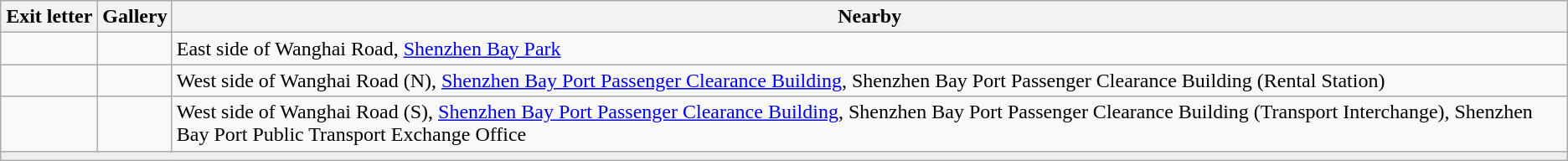<table class="wikitable">
<tr>
<th style="width:70px">Exit letter</th>
<th>Gallery</th>
<th>Nearby</th>
</tr>
<tr>
<td align="left"></td>
<td></td>
<td>East side of Wanghai Road, <a href='#'>Shenzhen Bay Park</a></td>
</tr>
<tr>
<td align="left"></td>
<td></td>
<td>West side of Wanghai Road (N), <a href='#'>Shenzhen Bay Port Passenger Clearance Building</a>, Shenzhen Bay Port Passenger Clearance Building (Rental Station)</td>
</tr>
<tr>
<td align="left"></td>
<td></td>
<td>West side of Wanghai Road (S), <a href='#'>Shenzhen Bay Port Passenger Clearance Building</a>, Shenzhen Bay Port Passenger Clearance Building (Transport Interchange), Shenzhen Bay Port Public Transport Exchange Office</td>
</tr>
<tr>
<td colspan="3" bgcolor="#EEEEEE"></td>
</tr>
</table>
